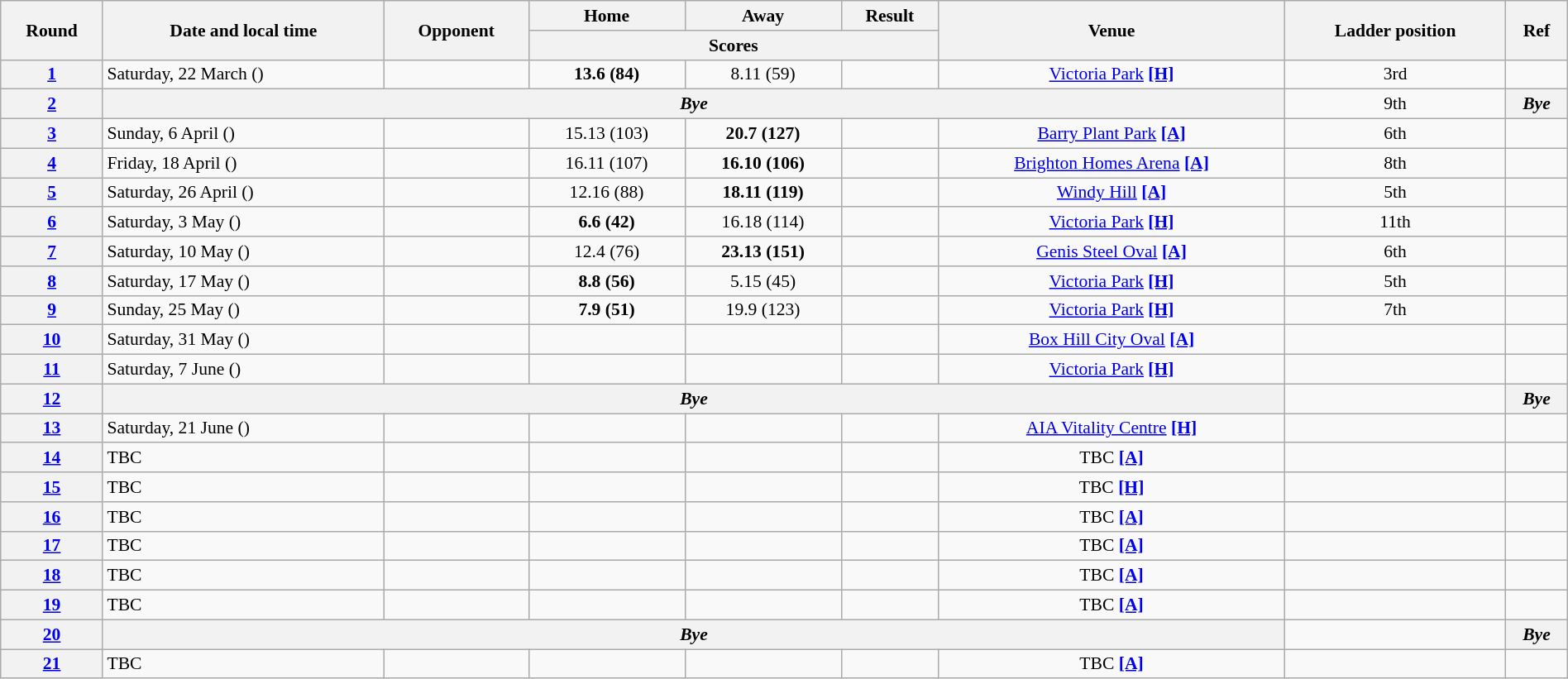<table class="wikitable plainrowheaders" style="font-size:90%; width:100%; text-align:center;">
<tr>
<th rowspan="2" scope="col">Round</th>
<th rowspan="2" scope="col">Date and local time</th>
<th rowspan="2" scope="col">Opponent</th>
<th scope="col">Home</th>
<th scope="col">Away</th>
<th scope="col">Result</th>
<th rowspan="2" scope="col">Venue</th>
<th rowspan="2" scope="col">Ladder position</th>
<th rowspan="2" scope="col" class="unsortable">Ref</th>
</tr>
<tr>
<th colspan="3" scope="col">Scores</th>
</tr>
<tr>
<th scope="row" style="text-align: center;"><a href='#'>1</a></th>
<td align="left">Saturday, 22 March ()</td>
<td align="left"></td>
<td><strong>13.6 (84)</strong></td>
<td>8.11 (59)</td>
<td></td>
<td><a href='#'>Victoria Park</a> <a href='#'><strong>[H]</strong></a></td>
<td>3rd</td>
<td></td>
</tr>
<tr>
<th scope="row" style="text-align: center;"><a href='#'>2</a></th>
<th colspan=6><span><em>Bye</em></span></th>
<td>9th</td>
<th colspan=1><span><em>Bye</em></span></th>
</tr>
<tr>
<th scope="row" style="text-align: center;"><a href='#'>3</a></th>
<td align="left">Sunday, 6 April ()</td>
<td align="left"></td>
<td>15.13 (103)</td>
<td><strong>20.7 (127)</strong></td>
<td></td>
<td><a href='#'>Barry Plant Park</a> <a href='#'><strong>[A]</strong></a></td>
<td>6th</td>
<td></td>
</tr>
<tr>
<th scope="row" style="text-align: center;"><a href='#'>4</a></th>
<td align="left">Friday, 18 April ()</td>
<td align="left"></td>
<td>16.11 (107)</td>
<td><strong>16.10 (106)</strong></td>
<td></td>
<td><a href='#'>Brighton Homes Arena</a> <a href='#'><strong>[A]</strong></a></td>
<td>8th</td>
<td></td>
</tr>
<tr>
<th scope="row" style="text-align: center;"><a href='#'>5</a></th>
<td align="left">Saturday, 26 April ()</td>
<td align="left"></td>
<td>12.16 (88)</td>
<td><strong>18.11 (119)</strong></td>
<td></td>
<td><a href='#'>Windy Hill</a> <a href='#'><strong>[A]</strong></a></td>
<td>5th</td>
<td></td>
</tr>
<tr>
<th scope="row" style="text-align: center;"><a href='#'>6</a></th>
<td align="left">Saturday, 3 May ()</td>
<td align="left"></td>
<td><strong>6.6 (42)</strong></td>
<td>16.18 (114)</td>
<td></td>
<td><a href='#'>Victoria Park</a> <a href='#'><strong>[H]</strong></a></td>
<td>11th</td>
<td></td>
</tr>
<tr>
<th scope="row" style="text-align: center;"><a href='#'>7</a></th>
<td align="left">Saturday, 10 May ()</td>
<td align="left"></td>
<td>12.4 (76)</td>
<td><strong>23.13 (151)</strong></td>
<td></td>
<td><a href='#'>Genis Steel Oval</a> <a href='#'><strong>[A]</strong></a></td>
<td>6th</td>
<td></td>
</tr>
<tr>
<th scope="row" style="text-align: center;"><a href='#'>8</a></th>
<td align="left">Saturday, 17 May ()</td>
<td align="left"></td>
<td><strong>8.8 (56)</strong></td>
<td>5.15 (45)</td>
<td></td>
<td><a href='#'>Victoria Park</a> <a href='#'><strong>[H]</strong></a></td>
<td>5th</td>
<td></td>
</tr>
<tr>
<th scope="row" style="text-align: center;"><a href='#'>9</a></th>
<td align="left">Sunday, 25 May ()</td>
<td align="left"></td>
<td><strong>7.9 (51)</strong></td>
<td>19.9 (123)</td>
<td></td>
<td><a href='#'>Victoria Park</a> <a href='#'><strong>[H]</strong></a></td>
<td>7th</td>
<td></td>
</tr>
<tr>
<th scope="row" style="text-align: center;"><a href='#'>10</a></th>
<td align="left">Saturday, 31 May ()</td>
<td align="left"></td>
<td></td>
<td></td>
<td></td>
<td><a href='#'>Box Hill City Oval</a> <a href='#'><strong>[A]</strong></a></td>
<td></td>
<td></td>
</tr>
<tr>
<th scope="row" style="text-align: center;"><a href='#'>11</a></th>
<td align="left">Saturday, 7 June ()</td>
<td align="left"></td>
<td></td>
<td></td>
<td></td>
<td><a href='#'>Victoria Park</a> <a href='#'><strong>[H]</strong></a></td>
<td></td>
<td></td>
</tr>
<tr>
<th scope="row" style="text-align: center;"><a href='#'>12</a></th>
<th colspan=6><span><em>Bye</em></span></th>
<td></td>
<th colspan=1><span><em>Bye</em></span></th>
</tr>
<tr>
<th scope="row" style="text-align: center;"><a href='#'>13</a></th>
<td align="left">Saturday, 21 June ()</td>
<td align="left"></td>
<td></td>
<td></td>
<td></td>
<td><a href='#'>AIA Vitality Centre</a> <a href='#'><strong>[H]</strong></a></td>
<td></td>
<td></td>
</tr>
<tr>
<th scope="row" style="text-align: center;"><a href='#'>14</a></th>
<td align="left">TBC</td>
<td align="left"></td>
<td></td>
<td></td>
<td></td>
<td>TBC <a href='#'><strong>[A]</strong></a></td>
<td></td>
<td></td>
</tr>
<tr>
<th scope="row" style="text-align: center;"><a href='#'>15</a></th>
<td align="left">TBC</td>
<td align="left"></td>
<td></td>
<td></td>
<td></td>
<td>TBC <a href='#'><strong>[H]</strong></a></td>
<td></td>
<td></td>
</tr>
<tr>
<th scope="row" style="text-align: center;"><a href='#'>16</a></th>
<td align="left">TBC</td>
<td align="left"></td>
<td></td>
<td></td>
<td></td>
<td>TBC <a href='#'><strong>[A]</strong></a></td>
<td></td>
<td></td>
</tr>
<tr>
<th scope="row" style="text-align: center;"><a href='#'>17</a></th>
<td align="left">TBC</td>
<td align="left"></td>
<td></td>
<td></td>
<td></td>
<td>TBC <a href='#'><strong>[A]</strong></a></td>
<td></td>
<td></td>
</tr>
<tr>
<th scope="row" style="text-align: center;"><a href='#'>18</a></th>
<td align="left">TBC</td>
<td align="left"></td>
<td></td>
<td></td>
<td></td>
<td>TBC <a href='#'><strong>[A]</strong></a></td>
<td></td>
<td></td>
</tr>
<tr>
<th scope="row" style="text-align: center;"><a href='#'>19</a></th>
<td align="left">TBC</td>
<td align="left"></td>
<td></td>
<td></td>
<td></td>
<td>TBC <a href='#'><strong>[A]</strong></a></td>
<td></td>
<td></td>
</tr>
<tr>
<th scope="row" style="text-align: center;"><a href='#'>20</a></th>
<th colspan=6><span><em>Bye</em></span></th>
<td></td>
<th colspan=1><span><em>Bye</em></span></th>
</tr>
<tr>
<th scope="row" style="text-align: center;"><a href='#'>21</a></th>
<td align="left">TBC</td>
<td align="left"></td>
<td></td>
<td></td>
<td></td>
<td>TBC <a href='#'><strong>[A]</strong></a></td>
<td></td>
<td></td>
</tr>
</table>
